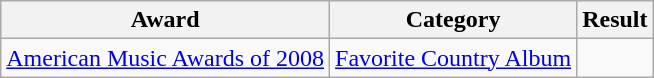<table class="wikitable">
<tr>
<th>Award</th>
<th>Category</th>
<th>Result</th>
</tr>
<tr>
<td><a href='#'>American Music Awards of 2008</a></td>
<td><a href='#'>Favorite Country Album</a></td>
<td></td>
</tr>
</table>
